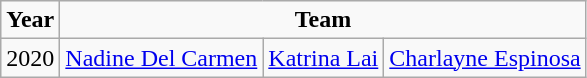<table class="wikitable sortable">
<tr>
<td><strong>Year</strong></td>
<td colspan="4" align="center"><strong>Team</strong></td>
</tr>
<tr>
<td>2020</td>
<td><a href='#'>Nadine Del Carmen</a></td>
<td><a href='#'>Katrina Lai</a></td>
<td><a href='#'>Charlayne Espinosa</a></td>
</tr>
</table>
